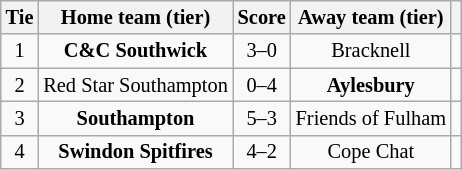<table class="wikitable" style="text-align:center; font-size:85%">
<tr>
<th>Tie</th>
<th>Home team (tier)</th>
<th>Score</th>
<th>Away team (tier)</th>
<th></th>
</tr>
<tr>
<td align="center">1</td>
<td><strong>C&C Southwick</strong></td>
<td align="center">3–0</td>
<td>Bracknell</td>
<td></td>
</tr>
<tr>
<td align="center">2</td>
<td>Red Star Southampton</td>
<td align="center">0–4</td>
<td><strong>Aylesbury</strong></td>
<td></td>
</tr>
<tr>
<td align="center">3</td>
<td><strong>Southampton</strong></td>
<td align="center">5–3</td>
<td>Friends of Fulham</td>
<td></td>
</tr>
<tr>
<td align="center">4</td>
<td><strong>Swindon Spitfires</strong></td>
<td align="center">4–2</td>
<td>Cope Chat</td>
<td></td>
</tr>
</table>
